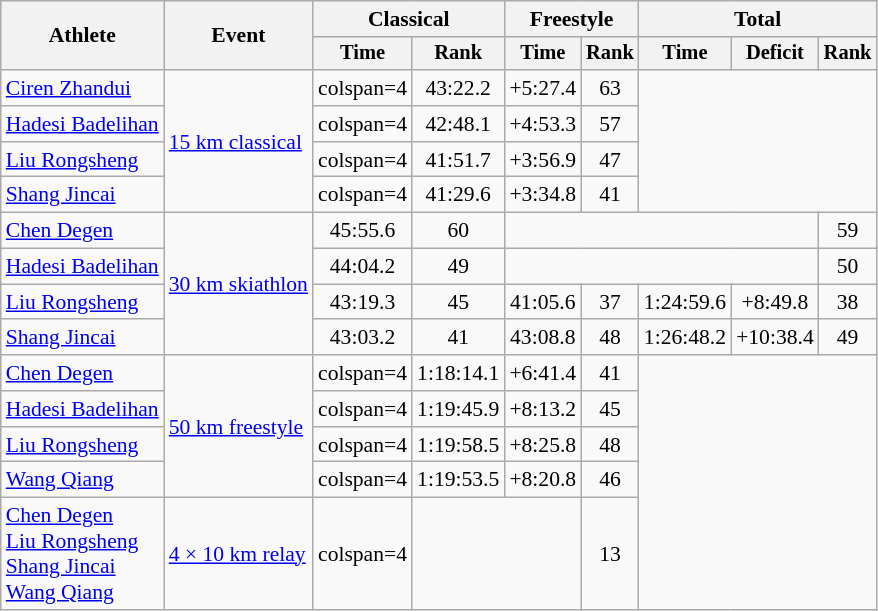<table class="wikitable" style="font-size:90%">
<tr>
<th rowspan=2>Athlete</th>
<th rowspan=2>Event</th>
<th colspan=2>Classical</th>
<th colspan=2>Freestyle</th>
<th colspan=3>Total</th>
</tr>
<tr style="font-size: 95%">
<th>Time</th>
<th>Rank</th>
<th>Time</th>
<th>Rank</th>
<th>Time</th>
<th>Deficit</th>
<th>Rank</th>
</tr>
<tr align=center>
<td align=left><a href='#'>Ciren Zhandui</a></td>
<td align=left rowspan=4><a href='#'>15 km classical</a></td>
<td>colspan=4 </td>
<td>43:22.2</td>
<td>+5:27.4</td>
<td>63</td>
</tr>
<tr align=center>
<td align=left><a href='#'>Hadesi Badelihan</a></td>
<td>colspan=4 </td>
<td>42:48.1</td>
<td>+4:53.3</td>
<td>57</td>
</tr>
<tr align=center>
<td align=left><a href='#'>Liu Rongsheng</a></td>
<td>colspan=4 </td>
<td>41:51.7</td>
<td>+3:56.9</td>
<td>47</td>
</tr>
<tr align=center>
<td align=left><a href='#'>Shang Jincai</a></td>
<td>colspan=4 </td>
<td>41:29.6</td>
<td>+3:34.8</td>
<td>41</td>
</tr>
<tr align=center>
<td align=left><a href='#'>Chen Degen</a></td>
<td align=left rowspan=4><a href='#'>30 km skiathlon</a></td>
<td>45:55.6</td>
<td>60</td>
<td colspan=4></td>
<td>59</td>
</tr>
<tr align=center>
<td align=left><a href='#'>Hadesi Badelihan</a></td>
<td>44:04.2</td>
<td>49</td>
<td colspan=4></td>
<td>50</td>
</tr>
<tr align=center>
<td align=left><a href='#'>Liu Rongsheng</a></td>
<td>43:19.3</td>
<td>45</td>
<td>41:05.6</td>
<td>37</td>
<td>1:24:59.6</td>
<td>+8:49.8</td>
<td>38</td>
</tr>
<tr align=center>
<td align=left><a href='#'>Shang Jincai</a></td>
<td>43:03.2</td>
<td>41</td>
<td>43:08.8</td>
<td>48</td>
<td>1:26:48.2</td>
<td>+10:38.4</td>
<td>49</td>
</tr>
<tr align=center>
<td align=left><a href='#'>Chen Degen</a></td>
<td align=left rowspan=4><a href='#'>50 km freestyle</a></td>
<td>colspan=4 </td>
<td>1:18:14.1</td>
<td>+6:41.4</td>
<td>41</td>
</tr>
<tr align=center>
<td align=left><a href='#'>Hadesi Badelihan</a></td>
<td>colspan=4 </td>
<td>1:19:45.9</td>
<td>+8:13.2</td>
<td>45</td>
</tr>
<tr align=center>
<td align=left><a href='#'>Liu Rongsheng</a></td>
<td>colspan=4 </td>
<td>1:19:58.5</td>
<td>+8:25.8</td>
<td>48</td>
</tr>
<tr align=center>
<td align=left><a href='#'>Wang Qiang</a></td>
<td>colspan=4 </td>
<td>1:19:53.5</td>
<td>+8:20.8</td>
<td>46</td>
</tr>
<tr align=center>
<td align=left><a href='#'>Chen Degen</a><br><a href='#'>Liu Rongsheng</a><br><a href='#'>Shang Jincai</a><br><a href='#'>Wang Qiang</a></td>
<td align=left><a href='#'>4 × 10 km relay</a></td>
<td>colspan=4 </td>
<td colspan=2></td>
<td>13</td>
</tr>
</table>
